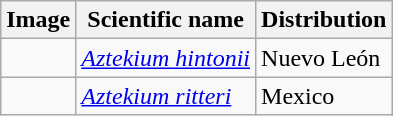<table class="wikitable">
<tr>
<th>Image</th>
<th>Scientific name</th>
<th>Distribution</th>
</tr>
<tr>
<td></td>
<td><em><a href='#'>Aztekium hintonii</a></em></td>
<td>Nuevo León</td>
</tr>
<tr>
<td></td>
<td><em><a href='#'>Aztekium ritteri</a></em></td>
<td>Mexico</td>
</tr>
</table>
